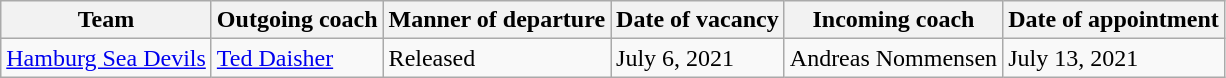<table class="wikitable">
<tr>
<th>Team</th>
<th>Outgoing coach</th>
<th>Manner of departure</th>
<th>Date of vacancy</th>
<th>Incoming coach</th>
<th>Date of appointment</th>
</tr>
<tr>
<td><a href='#'>Hamburg Sea Devils</a></td>
<td> <a href='#'>Ted Daisher</a></td>
<td>Released</td>
<td>July 6, 2021</td>
<td> Andreas Nommensen</td>
<td>July 13, 2021</td>
</tr>
</table>
